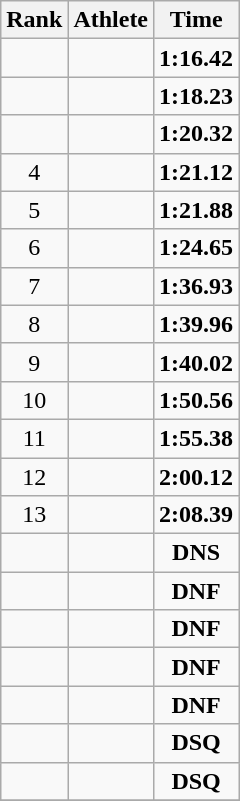<table class=wikitable style="text-align:center;">
<tr>
<th>Rank</th>
<th>Athlete</th>
<th>Time</th>
</tr>
<tr>
<td></td>
<td align=left></td>
<td><strong>1:16.42</strong></td>
</tr>
<tr>
<td></td>
<td align=left></td>
<td><strong>1:18.23</strong></td>
</tr>
<tr>
<td></td>
<td align=left></td>
<td><strong>1:20.32</strong></td>
</tr>
<tr>
<td>4</td>
<td align=left></td>
<td><strong>1:21.12</strong></td>
</tr>
<tr>
<td>5</td>
<td align=left></td>
<td><strong>1:21.88</strong></td>
</tr>
<tr>
<td>6</td>
<td align=left></td>
<td><strong>1:24.65</strong></td>
</tr>
<tr>
<td>7</td>
<td align=left></td>
<td><strong>1:36.93</strong></td>
</tr>
<tr>
<td>8</td>
<td align=left></td>
<td><strong>1:39.96</strong></td>
</tr>
<tr>
<td>9</td>
<td align=left></td>
<td><strong>1:40.02</strong></td>
</tr>
<tr>
<td>10</td>
<td align=left></td>
<td><strong>1:50.56</strong></td>
</tr>
<tr>
<td>11</td>
<td align=left></td>
<td><strong>1:55.38</strong></td>
</tr>
<tr>
<td>12</td>
<td align=left></td>
<td><strong>2:00.12</strong></td>
</tr>
<tr>
<td>13</td>
<td align=left></td>
<td><strong>2:08.39</strong></td>
</tr>
<tr>
<td></td>
<td align=left></td>
<td><strong>DNS</strong></td>
</tr>
<tr>
<td></td>
<td align=left></td>
<td><strong>DNF</strong></td>
</tr>
<tr>
<td></td>
<td align=left></td>
<td><strong>DNF</strong></td>
</tr>
<tr>
<td></td>
<td align=left></td>
<td><strong>DNF</strong></td>
</tr>
<tr>
<td></td>
<td align=left></td>
<td><strong>DNF</strong></td>
</tr>
<tr>
<td></td>
<td align=left></td>
<td><strong>DSQ</strong></td>
</tr>
<tr>
<td></td>
<td align=left></td>
<td><strong>DSQ</strong></td>
</tr>
<tr>
</tr>
</table>
